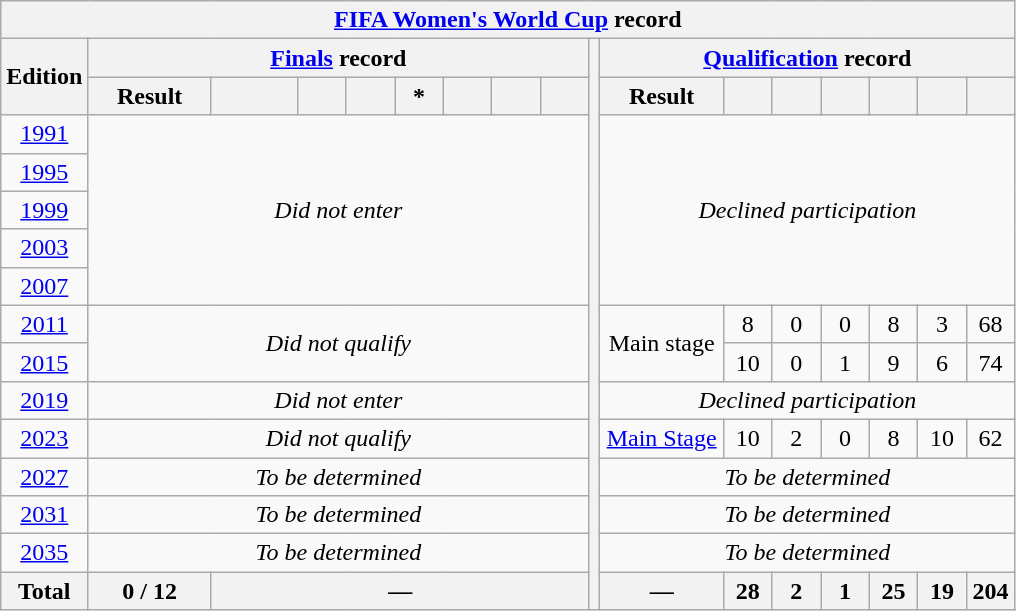<table class="wikitable">
<tr>
<th colspan=22><a href='#'>FIFA Women's World Cup</a> record</th>
</tr>
<tr>
<th rowspan=2>Edition</th>
<th colspan=8><a href='#'>Finals</a> record</th>
<th rowspan=100></th>
<th colspan=7><a href='#'>Qualification</a> record</th>
</tr>
<tr>
<th width=75px>Result</th>
<th width=50px></th>
<th width=25px></th>
<th width=25px></th>
<th width=25px>*</th>
<th width=25px></th>
<th width=25px></th>
<th width=25px><br></th>
<th width=75px>Result</th>
<th width=25px></th>
<th width=25px></th>
<th width=25px></th>
<th width=25px></th>
<th width=25px></th>
<th width=25px></th>
</tr>
<tr align=center>
<td> <a href='#'>1991</a></td>
<td colspan=8 rowspan=5><em>Did not enter</em></td>
<td colspan=7 rowspan=5><em>Declined participation</em></td>
</tr>
<tr align=center>
<td> <a href='#'>1995</a></td>
</tr>
<tr align=center>
<td> <a href='#'>1999</a></td>
</tr>
<tr align=center>
<td> <a href='#'>2003</a></td>
</tr>
<tr align=center>
<td> <a href='#'>2007</a></td>
</tr>
<tr align=center>
<td> <a href='#'>2011</a></td>
<td colspan=8 rowspan=2><em>Did not qualify</em></td>
<td rowspan=2>Main stage</td>
<td>8</td>
<td>0</td>
<td>0</td>
<td>8</td>
<td>3</td>
<td>68</td>
</tr>
<tr align=center>
<td> <a href='#'>2015</a></td>
<td>10</td>
<td>0</td>
<td>1</td>
<td>9</td>
<td>6</td>
<td>74</td>
</tr>
<tr align=center>
<td> <a href='#'>2019</a></td>
<td colspan=8><em>Did not enter</em></td>
<td colspan=7><em>Declined participation</em></td>
</tr>
<tr align=center>
<td> <a href='#'>2023</a></td>
<td colspan=8><em>Did not qualify</em></td>
<td><a href='#'>Main Stage</a></td>
<td>10</td>
<td>2</td>
<td>0</td>
<td>8</td>
<td>10</td>
<td>62</td>
</tr>
<tr align=center>
<td> <a href='#'>2027</a></td>
<td colspan=8><em>To be determined</em></td>
<td colspan=8><em>To be determined</em></td>
</tr>
<tr align=center>
<td> <a href='#'>2031</a></td>
<td colspan=8><em>To be determined</em></td>
<td colspan=8><em>To be determined</em></td>
</tr>
<tr align=center>
<td> <a href='#'>2035</a></td>
<td colspan=8><em>To be determined</em></td>
<td colspan=8><em>To be determined</em></td>
</tr>
<tr align=center>
<th>Total</th>
<th>0 / 12</th>
<th colspan=7>—</th>
<th>—</th>
<th>28</th>
<th>2</th>
<th>1</th>
<th>25</th>
<th>19</th>
<th>204</th>
</tr>
</table>
